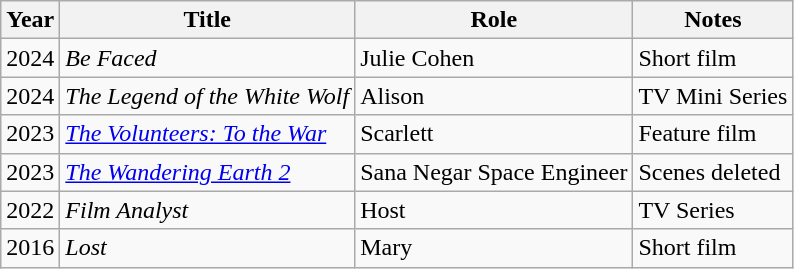<table class="wikitable sortable">
<tr>
<th>Year</th>
<th>Title</th>
<th>Role</th>
<th>Notes</th>
</tr>
<tr>
<td>2024</td>
<td><em>Be Faced</em></td>
<td>Julie Cohen</td>
<td>Short film</td>
</tr>
<tr>
<td>2024</td>
<td><em>The Legend of the White Wolf</em></td>
<td>Alison</td>
<td>TV Mini Series</td>
</tr>
<tr>
<td>2023</td>
<td><em><a href='#'>The Volunteers: To the War</a></em></td>
<td>Scarlett</td>
<td>Feature film</td>
</tr>
<tr>
<td>2023</td>
<td><em><a href='#'>The Wandering Earth 2</a></em></td>
<td>Sana Negar Space Engineer</td>
<td>Scenes deleted</td>
</tr>
<tr>
<td>2022</td>
<td><em>Film Analyst</em></td>
<td>Host</td>
<td>TV Series</td>
</tr>
<tr>
<td>2016</td>
<td><em>Lost</em></td>
<td>Mary</td>
<td>Short film</td>
</tr>
</table>
